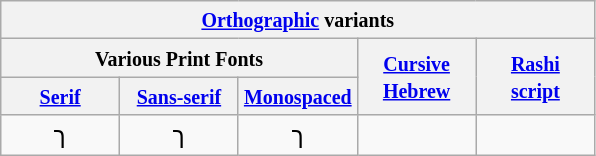<table class=wikitable style="text-align:center;">
<tr>
<th colspan=5><small><a href='#'>Orthographic</a> variants</small></th>
</tr>
<tr>
<th colspan=3><small>Various Print Fonts</small></th>
<th rowspan=2><small><a href='#'>Cursive<br>Hebrew</a></small></th>
<th rowspan=2><small><a href='#'>Rashi<br>script</a></small></th>
</tr>
<tr>
<th><small><a href='#'>Serif</a></small></th>
<th><small><a href='#'>Sans-serif</a></small></th>
<th><small><a href='#'>Monospaced</a></small></th>
</tr>
<tr>
<td width=20%><span>ך</span></td>
<td width=20%><span>ך</span></td>
<td width=20%><span>ך</span></td>
<td width=20%></td>
<td width=20%></td>
</tr>
</table>
